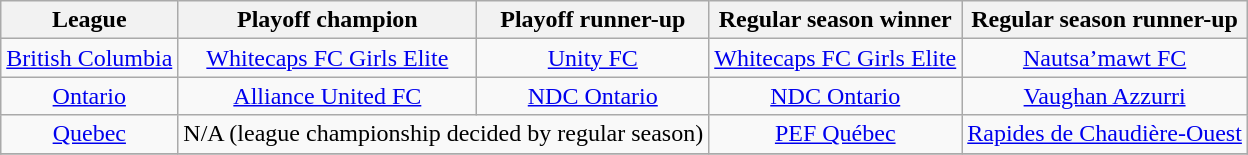<table class="wikitable" style="text-align: center;">
<tr>
<th>League</th>
<th>Playoff champion</th>
<th>Playoff runner-up</th>
<th>Regular season winner</th>
<th>Regular season runner-up</th>
</tr>
<tr>
<td><a href='#'>British Columbia</a></td>
<td><a href='#'>Whitecaps FC Girls Elite</a></td>
<td><a href='#'>Unity FC</a></td>
<td><a href='#'>Whitecaps FC Girls Elite</a></td>
<td><a href='#'>Nautsa’mawt FC</a></td>
</tr>
<tr>
<td><a href='#'>Ontario</a></td>
<td><a href='#'>Alliance United FC</a></td>
<td><a href='#'>NDC Ontario</a></td>
<td><a href='#'>NDC Ontario</a></td>
<td><a href='#'>Vaughan Azzurri</a></td>
</tr>
<tr>
<td><a href='#'>Quebec</a></td>
<td colspan="2">N/A (league championship decided by regular season)</td>
<td><a href='#'>PEF Québec</a></td>
<td><a href='#'>Rapides de Chaudière-Ouest</a></td>
</tr>
<tr>
</tr>
</table>
